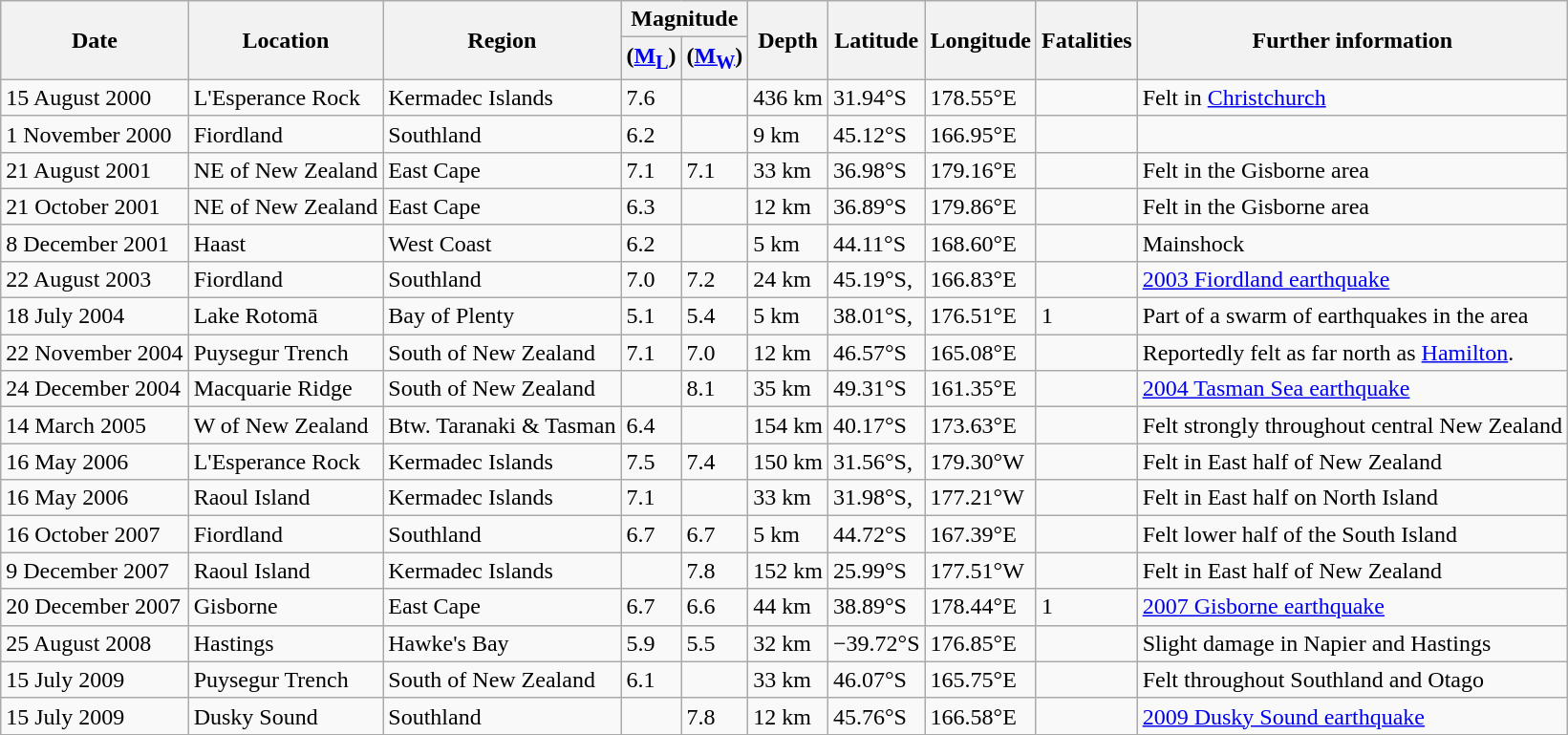<table class="wikitable sortable">
<tr>
<th rowspan=2>Date</th>
<th rowspan=2>Location</th>
<th rowspan=2>Region</th>
<th colspan=2>Magnitude</th>
<th rowspan=2>Depth</th>
<th rowspan=2>Latitude</th>
<th rowspan=2>Longitude</th>
<th rowspan=2>Fatalities</th>
<th rowspan=2 scope="col" class="unsortable">Further information</th>
</tr>
<tr>
<th>(<a href='#'>M<sub>L</sub></a>)</th>
<th>(<a href='#'>M<sub>W</sub></a>)</th>
</tr>
<tr>
<td>15 August 2000</td>
<td>L'Esperance Rock</td>
<td>Kermadec Islands</td>
<td>7.6</td>
<td></td>
<td>436 km</td>
<td>31.94°S</td>
<td>178.55°E</td>
<td></td>
<td>Felt in <a href='#'>Christchurch</a></td>
</tr>
<tr>
<td>1 November 2000</td>
<td>Fiordland</td>
<td>Southland</td>
<td>6.2</td>
<td></td>
<td>9 km</td>
<td>45.12°S</td>
<td>166.95°E</td>
<td></td>
<td></td>
</tr>
<tr>
<td>21 August 2001</td>
<td>NE of New Zealand</td>
<td>East Cape</td>
<td>7.1</td>
<td>7.1</td>
<td>33 km</td>
<td>36.98°S</td>
<td>179.16°E</td>
<td></td>
<td>Felt in the Gisborne area</td>
</tr>
<tr>
<td>21 October 2001</td>
<td>NE of New Zealand</td>
<td>East Cape</td>
<td>6.3</td>
<td></td>
<td>12 km</td>
<td>36.89°S</td>
<td>179.86°E</td>
<td></td>
<td>Felt in the Gisborne area</td>
</tr>
<tr>
<td>8 December 2001</td>
<td>Haast</td>
<td>West Coast</td>
<td>6.2</td>
<td></td>
<td>5 km</td>
<td>44.11°S</td>
<td>168.60°E</td>
<td></td>
<td>Mainshock</td>
</tr>
<tr>
<td>22 August 2003</td>
<td>Fiordland</td>
<td>Southland</td>
<td>7.0</td>
<td>7.2</td>
<td>24 km</td>
<td>45.19°S,</td>
<td>166.83°E</td>
<td></td>
<td><a href='#'>2003 Fiordland earthquake</a></td>
</tr>
<tr>
<td>18 July 2004</td>
<td>Lake Rotomā</td>
<td>Bay of Plenty</td>
<td>5.1</td>
<td>5.4</td>
<td>5 km</td>
<td>38.01°S,</td>
<td>176.51°E</td>
<td>1</td>
<td>Part of a swarm of earthquakes in the area</td>
</tr>
<tr>
<td>22 November 2004</td>
<td>Puysegur Trench</td>
<td>South of New Zealand</td>
<td>7.1</td>
<td>7.0</td>
<td>12 km</td>
<td>46.57°S</td>
<td>165.08°E</td>
<td></td>
<td>Reportedly felt as far north as <a href='#'>Hamilton</a>.</td>
</tr>
<tr>
<td>24 December 2004</td>
<td>Macquarie Ridge</td>
<td>South of New Zealand</td>
<td></td>
<td>8.1</td>
<td>35 km</td>
<td>49.31°S</td>
<td>161.35°E</td>
<td></td>
<td><a href='#'>2004 Tasman Sea earthquake</a></td>
</tr>
<tr>
<td>14 March 2005</td>
<td>W of New Zealand</td>
<td>Btw. Taranaki & Tasman</td>
<td>6.4</td>
<td></td>
<td>154 km</td>
<td>40.17°S</td>
<td>173.63°E</td>
<td></td>
<td>Felt strongly throughout central New Zealand</td>
</tr>
<tr>
<td>16 May 2006</td>
<td>L'Esperance Rock</td>
<td>Kermadec Islands</td>
<td>7.5</td>
<td>7.4</td>
<td>150 km</td>
<td>31.56°S,</td>
<td>179.30°W</td>
<td></td>
<td>Felt in East half of New Zealand</td>
</tr>
<tr>
<td>16 May 2006</td>
<td>Raoul Island</td>
<td>Kermadec Islands</td>
<td>7.1</td>
<td></td>
<td>33 km</td>
<td>31.98°S,</td>
<td>177.21°W</td>
<td></td>
<td>Felt in East half on North Island</td>
</tr>
<tr>
<td>16 October 2007</td>
<td>Fiordland</td>
<td>Southland</td>
<td>6.7</td>
<td>6.7</td>
<td>5 km</td>
<td>44.72°S</td>
<td>167.39°E</td>
<td></td>
<td>Felt lower half of the South Island</td>
</tr>
<tr>
<td>9 December 2007</td>
<td>Raoul Island</td>
<td>Kermadec Islands</td>
<td></td>
<td>7.8</td>
<td>152 km</td>
<td>25.99°S</td>
<td>177.51°W</td>
<td></td>
<td>Felt in East half of New Zealand</td>
</tr>
<tr>
<td>20 December 2007</td>
<td>Gisborne</td>
<td>East Cape</td>
<td>6.7</td>
<td>6.6</td>
<td>44 km</td>
<td>38.89°S</td>
<td>178.44°E</td>
<td>1</td>
<td><a href='#'>2007 Gisborne earthquake</a></td>
</tr>
<tr>
<td>25 August 2008</td>
<td>Hastings</td>
<td>Hawke's Bay</td>
<td>5.9</td>
<td>5.5</td>
<td>32 km</td>
<td>−39.72°S</td>
<td>176.85°E</td>
<td></td>
<td>Slight damage in Napier and Hastings</td>
</tr>
<tr>
<td>15 July 2009</td>
<td>Puysegur Trench</td>
<td>South of New Zealand</td>
<td>6.1</td>
<td></td>
<td>33 km</td>
<td>46.07°S</td>
<td>165.75°E</td>
<td></td>
<td>Felt throughout Southland and Otago</td>
</tr>
<tr>
<td>15 July 2009</td>
<td>Dusky Sound</td>
<td>Southland</td>
<td></td>
<td>7.8</td>
<td>12 km</td>
<td>45.76°S</td>
<td>166.58°E</td>
<td></td>
<td><a href='#'>2009 Dusky Sound earthquake</a></td>
</tr>
</table>
